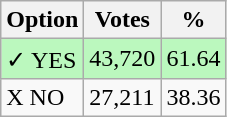<table class="wikitable">
<tr>
<th>Option</th>
<th>Votes</th>
<th>%</th>
</tr>
<tr>
<td style=background:#bbf8be>✓ YES</td>
<td style=background:#bbf8be>43,720</td>
<td style=background:#bbf8be>61.64</td>
</tr>
<tr>
<td>X NO</td>
<td>27,211</td>
<td>38.36</td>
</tr>
</table>
